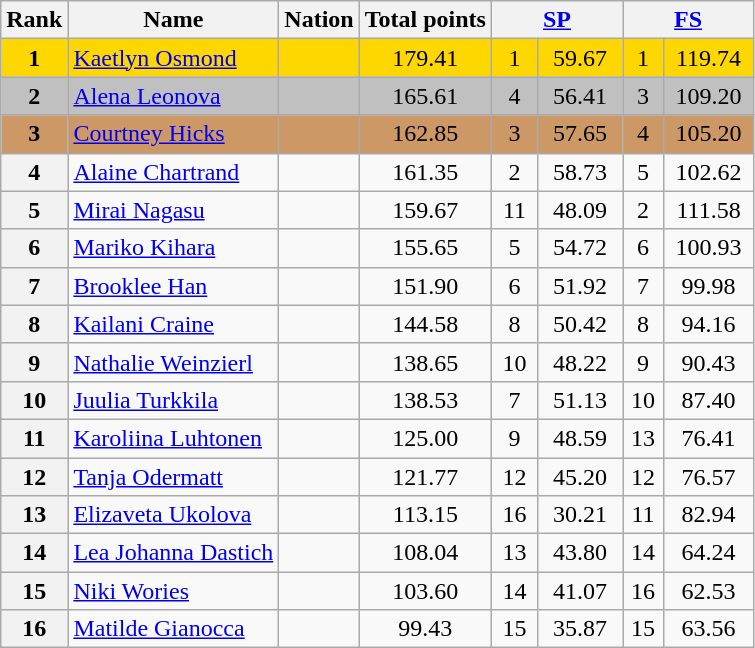<table class="wikitable sortable">
<tr>
<th>Rank</th>
<th>Name</th>
<th>Nation</th>
<th>Total points</th>
<th colspan="2" width="80px"><a href='#'>SP</a></th>
<th colspan="2" width="80px"><a href='#'>FS</a></th>
</tr>
<tr bgcolor="gold">
<td align="center"><strong>1</strong></td>
<td><a href='#'>Kaetlyn Osmond</a></td>
<td></td>
<td align="center">179.41</td>
<td align="center">1</td>
<td align="center">59.67</td>
<td align="center">1</td>
<td align="center">119.74</td>
</tr>
<tr bgcolor="silver">
<td align="center"><strong>2</strong></td>
<td><a href='#'>Alena Leonova</a></td>
<td></td>
<td align="center">165.61</td>
<td align="center">4</td>
<td align="center">56.41</td>
<td align="center">3</td>
<td align="center">109.20</td>
</tr>
<tr bgcolor="cc9966">
<td align="center"><strong>3</strong></td>
<td><a href='#'>Courtney Hicks</a></td>
<td></td>
<td align="center">162.85</td>
<td align="center">3</td>
<td align="center">57.65</td>
<td align="center">4</td>
<td align="center">105.20</td>
</tr>
<tr>
<th>4</th>
<td><a href='#'>Alaine Chartrand</a></td>
<td></td>
<td align="center">161.35</td>
<td align="center">2</td>
<td align="center">58.73</td>
<td align="center">5</td>
<td align="center">102.62</td>
</tr>
<tr>
<th>5</th>
<td><a href='#'>Mirai Nagasu</a></td>
<td></td>
<td align="center">159.67</td>
<td align="center">11</td>
<td align="center">48.09</td>
<td align="center">2</td>
<td align="center">111.58</td>
</tr>
<tr>
<th>6</th>
<td><a href='#'>Mariko Kihara</a></td>
<td></td>
<td align="center">155.65</td>
<td align="center">5</td>
<td align="center">54.72</td>
<td align="center">6</td>
<td align="center">100.93</td>
</tr>
<tr>
<th>7</th>
<td><a href='#'>Brooklee Han</a></td>
<td></td>
<td align="center">151.90</td>
<td align="center">6</td>
<td align="center">51.92</td>
<td align="center">7</td>
<td align="center">99.98</td>
</tr>
<tr>
<th>8</th>
<td><a href='#'>Kailani Craine</a></td>
<td></td>
<td align="center">144.58</td>
<td align="center">8</td>
<td align="center">50.42</td>
<td align="center">8</td>
<td align="center">94.16</td>
</tr>
<tr>
<th>9</th>
<td><a href='#'>Nathalie Weinzierl</a></td>
<td></td>
<td align="center">138.65</td>
<td align="center">10</td>
<td align="center">48.22</td>
<td align="center">9</td>
<td align="center">90.43</td>
</tr>
<tr>
<th>10</th>
<td><a href='#'>Juulia Turkkila</a></td>
<td></td>
<td align="center">138.53</td>
<td align="center">7</td>
<td align="center">51.13</td>
<td align="center">10</td>
<td align="center">87.40</td>
</tr>
<tr>
<th>11</th>
<td><a href='#'>Karoliina Luhtonen</a></td>
<td></td>
<td align="center">125.00</td>
<td align="center">9</td>
<td align="center">48.59</td>
<td align="center">13</td>
<td align="center">76.41</td>
</tr>
<tr>
<th>12</th>
<td><a href='#'>Tanja Odermatt</a></td>
<td></td>
<td align="center">121.77</td>
<td align="center">12</td>
<td align="center">45.20</td>
<td align="center">12</td>
<td align="center">76.57</td>
</tr>
<tr>
<th>13</th>
<td><a href='#'>Elizaveta Ukolova</a></td>
<td></td>
<td align="center">113.15</td>
<td align="center">16</td>
<td align="center">30.21</td>
<td align="center">11</td>
<td align="center">82.94</td>
</tr>
<tr>
<th>14</th>
<td><a href='#'>Lea Johanna Dastich</a></td>
<td></td>
<td align="center">108.04</td>
<td align="center">13</td>
<td align="center">43.80</td>
<td align="center">14</td>
<td align="center">64.24</td>
</tr>
<tr>
<th>15</th>
<td><a href='#'>Niki Wories</a></td>
<td></td>
<td align="center">103.60</td>
<td align="center">14</td>
<td align="center">41.07</td>
<td align="center">16</td>
<td align="center">62.53</td>
</tr>
<tr>
<th>16</th>
<td><a href='#'>Matilde Gianocca</a></td>
<td></td>
<td align="center">99.43</td>
<td align="center">15</td>
<td align="center">35.87</td>
<td align="center">15</td>
<td align="center">63.56</td>
</tr>
</table>
